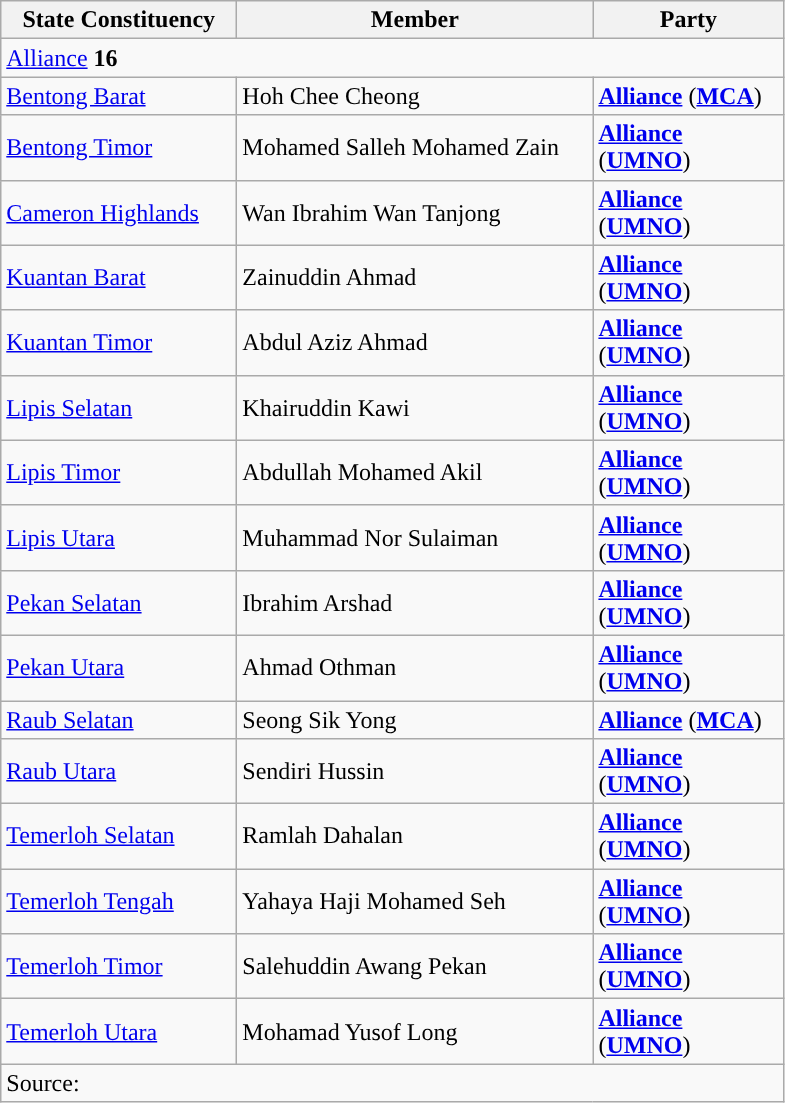<table class="wikitable sortable">
<tr>
<th style="width:150px;">State Constituency</th>
<th style="width:230px;">Member</th>
<th style="width:120px;">Party</th>
</tr>
<tr>
<td colspan="3"><a href='#'>Alliance</a> <strong>16</strong></td>
</tr>
<tr>
<td><a href='#'>Bentong Barat</a></td>
<td>Hoh Chee Cheong</td>
<td><strong><a href='#'>Alliance</a></strong> (<strong><a href='#'>MCA</a></strong>)</td>
</tr>
<tr>
<td><a href='#'>Bentong Timor</a></td>
<td>Mohamed Salleh Mohamed Zain</td>
<td><strong><a href='#'>Alliance</a></strong> (<strong><a href='#'>UMNO</a></strong>)</td>
</tr>
<tr>
<td><a href='#'>Cameron Highlands</a></td>
<td>Wan Ibrahim Wan Tanjong</td>
<td><strong><a href='#'>Alliance</a></strong> (<strong><a href='#'>UMNO</a></strong>)</td>
</tr>
<tr>
<td><a href='#'>Kuantan Barat</a></td>
<td>Zainuddin Ahmad</td>
<td><strong><a href='#'>Alliance</a></strong> (<strong><a href='#'>UMNO</a></strong>)</td>
</tr>
<tr>
<td><a href='#'>Kuantan Timor</a></td>
<td>Abdul Aziz Ahmad</td>
<td><strong><a href='#'>Alliance</a></strong> (<strong><a href='#'>UMNO</a></strong>)</td>
</tr>
<tr>
<td><a href='#'>Lipis Selatan</a></td>
<td>Khairuddin Kawi</td>
<td><strong><a href='#'>Alliance</a></strong> (<strong><a href='#'>UMNO</a></strong>)</td>
</tr>
<tr>
<td><a href='#'>Lipis Timor</a></td>
<td>Abdullah Mohamed Akil</td>
<td><strong><a href='#'>Alliance</a></strong> (<strong><a href='#'>UMNO</a></strong>)</td>
</tr>
<tr>
<td><a href='#'>Lipis Utara</a></td>
<td>Muhammad Nor Sulaiman</td>
<td><strong><a href='#'>Alliance</a></strong> (<strong><a href='#'>UMNO</a></strong>)</td>
</tr>
<tr>
<td><a href='#'>Pekan Selatan</a></td>
<td>Ibrahim Arshad</td>
<td><strong><a href='#'>Alliance</a></strong> (<strong><a href='#'>UMNO</a></strong>)</td>
</tr>
<tr>
<td><a href='#'>Pekan Utara</a></td>
<td>Ahmad Othman</td>
<td><strong><a href='#'>Alliance</a></strong> (<strong><a href='#'>UMNO</a></strong>)</td>
</tr>
<tr>
<td><a href='#'>Raub Selatan</a></td>
<td>Seong Sik Yong</td>
<td><strong><a href='#'>Alliance</a></strong> (<strong><a href='#'>MCA</a></strong>)</td>
</tr>
<tr>
<td><a href='#'>Raub Utara</a></td>
<td>Sendiri Hussin</td>
<td><strong><a href='#'>Alliance</a></strong> (<strong><a href='#'>UMNO</a></strong>)</td>
</tr>
<tr>
<td><a href='#'>Temerloh Selatan</a></td>
<td>Ramlah Dahalan</td>
<td><strong><a href='#'>Alliance</a></strong> (<strong><a href='#'>UMNO</a></strong>)</td>
</tr>
<tr>
<td><a href='#'>Temerloh Tengah</a></td>
<td>Yahaya Haji Mohamed Seh</td>
<td><strong><a href='#'>Alliance</a></strong> (<strong><a href='#'>UMNO</a></strong>)</td>
</tr>
<tr>
<td><a href='#'>Temerloh Timor</a></td>
<td>Salehuddin Awang Pekan</td>
<td><strong><a href='#'>Alliance</a></strong> (<strong><a href='#'>UMNO</a></strong>)</td>
</tr>
<tr>
<td><a href='#'>Temerloh Utara</a></td>
<td>Mohamad Yusof Long</td>
<td><strong><a href='#'>Alliance</a></strong> (<strong><a href='#'>UMNO</a></strong>)</td>
</tr>
<tr>
<td colspan="3">Source:</td>
</tr>
</table>
